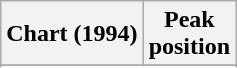<table class="wikitable sortable">
<tr>
<th>Chart (1994)</th>
<th>Peak<br>position</th>
</tr>
<tr>
</tr>
<tr>
</tr>
</table>
